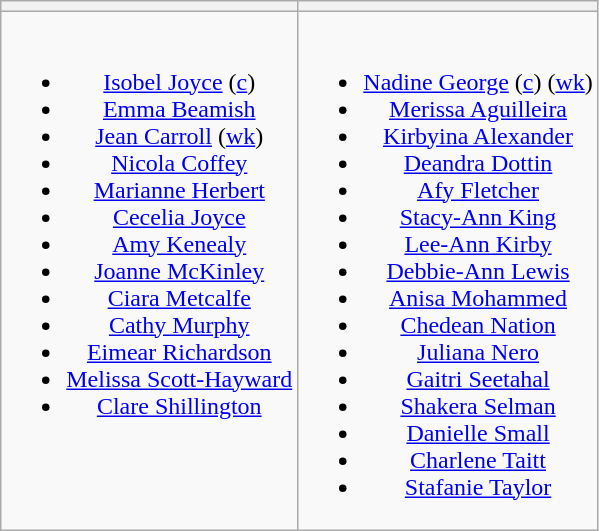<table class="wikitable" style="text-align:center">
<tr>
<th></th>
<th></th>
</tr>
<tr style="vertical-align:top">
<td><br><ul><li><a href='#'>Isobel Joyce</a> (<a href='#'>c</a>)</li><li><a href='#'>Emma Beamish</a></li><li><a href='#'>Jean Carroll</a> (<a href='#'>wk</a>)</li><li><a href='#'>Nicola Coffey</a></li><li><a href='#'>Marianne Herbert</a></li><li><a href='#'>Cecelia Joyce</a></li><li><a href='#'>Amy Kenealy</a></li><li><a href='#'>Joanne McKinley</a></li><li><a href='#'>Ciara Metcalfe</a></li><li><a href='#'>Cathy Murphy</a></li><li><a href='#'>Eimear Richardson</a></li><li><a href='#'>Melissa Scott-Hayward</a></li><li><a href='#'>Clare Shillington</a></li></ul></td>
<td><br><ul><li><a href='#'>Nadine George</a> (<a href='#'>c</a>) (<a href='#'>wk</a>)</li><li><a href='#'>Merissa Aguilleira</a></li><li><a href='#'>Kirbyina Alexander</a></li><li><a href='#'>Deandra Dottin</a></li><li><a href='#'>Afy Fletcher</a></li><li><a href='#'>Stacy-Ann King</a></li><li><a href='#'>Lee-Ann Kirby</a></li><li><a href='#'>Debbie-Ann Lewis</a></li><li><a href='#'>Anisa Mohammed</a></li><li><a href='#'>Chedean Nation</a></li><li><a href='#'>Juliana Nero</a></li><li><a href='#'>Gaitri Seetahal</a></li><li><a href='#'>Shakera Selman</a></li><li><a href='#'>Danielle Small</a></li><li><a href='#'>Charlene Taitt</a></li><li><a href='#'>Stafanie Taylor</a></li></ul></td>
</tr>
</table>
